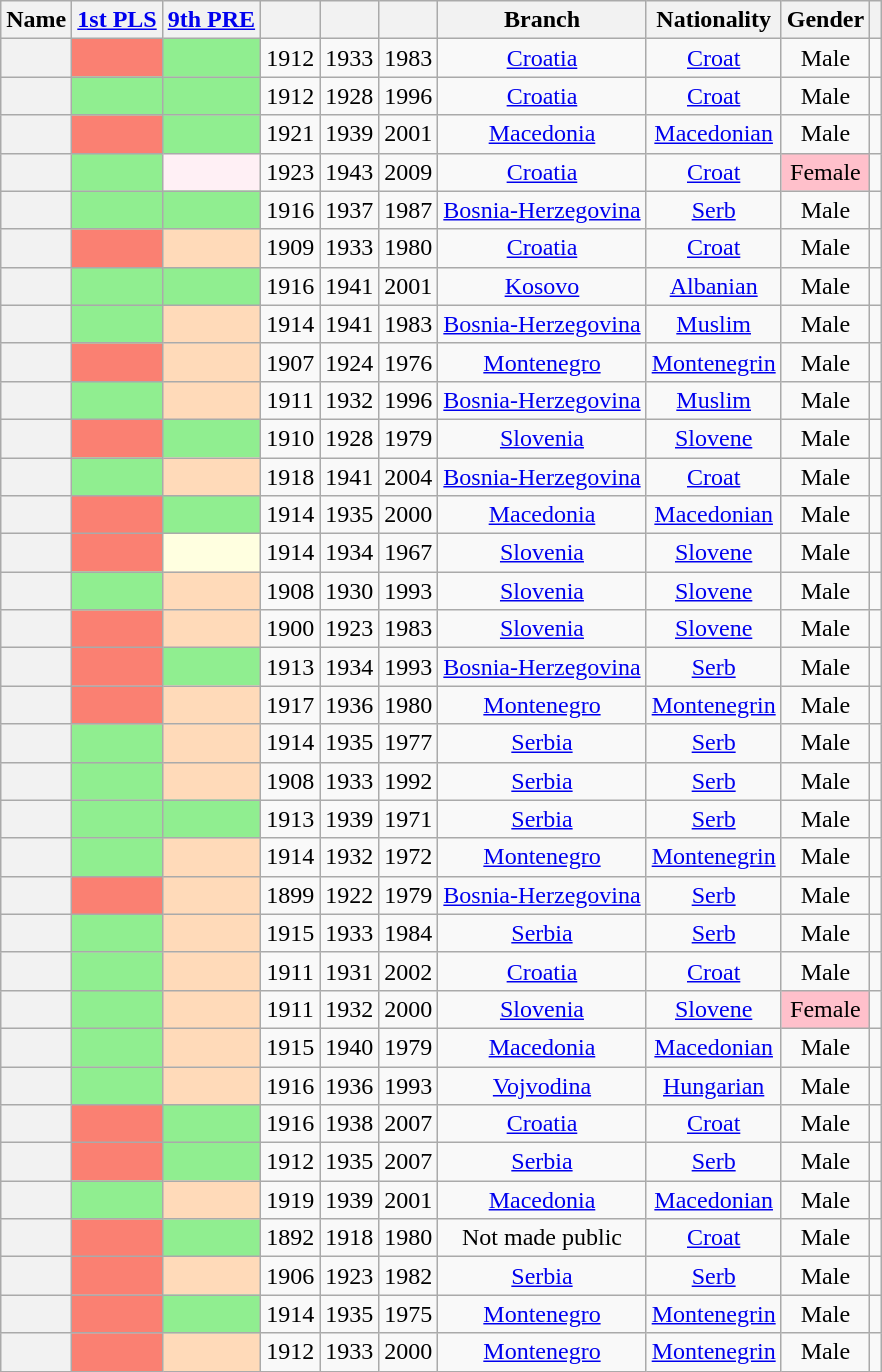<table class="wikitable sortable" style=text-align:center>
<tr>
<th scope="col">Name</th>
<th scope="col"><a href='#'>1st PLS</a></th>
<th scope="col"><a href='#'>9th PRE</a></th>
<th scope="col"></th>
<th scope="col"></th>
<th scope="col"></th>
<th scope="col">Branch</th>
<th scope="col">Nationality</th>
<th scope="col">Gender</th>
<th scope="col" class="unsortable"></th>
</tr>
<tr>
<th align="center" scope="row" style="font-weight:normal;"></th>
<td bgcolor = Salmon></td>
<td bgcolor = LightGreen></td>
<td>1912</td>
<td>1933</td>
<td>1983</td>
<td><a href='#'>Croatia</a></td>
<td><a href='#'>Croat</a></td>
<td>Male</td>
<td></td>
</tr>
<tr>
<th align="center" scope="row" style="font-weight:normal;"></th>
<td bgcolor = LightGreen></td>
<td bgcolor = LightGreen></td>
<td>1912</td>
<td>1928</td>
<td>1996</td>
<td><a href='#'>Croatia</a></td>
<td><a href='#'>Croat</a></td>
<td>Male</td>
<td></td>
</tr>
<tr>
<th align="center" scope="row" style="font-weight:normal;"></th>
<td bgcolor = Salmon></td>
<td bgcolor = LightGreen></td>
<td>1921</td>
<td>1939</td>
<td>2001</td>
<td><a href='#'>Macedonia</a></td>
<td><a href='#'>Macedonian</a></td>
<td>Male</td>
<td></td>
</tr>
<tr>
<th align="center" scope="row" style="font-weight:normal;"></th>
<td bgcolor = LightGreen></td>
<td bgcolor = LavenderBlush></td>
<td>1923</td>
<td>1943</td>
<td>2009</td>
<td><a href='#'>Croatia</a></td>
<td><a href='#'>Croat</a></td>
<td style="background: Pink">Female</td>
<td></td>
</tr>
<tr>
<th align="center" scope="row" style="font-weight:normal;"></th>
<td bgcolor = LightGreen></td>
<td bgcolor = LightGreen></td>
<td>1916</td>
<td>1937</td>
<td>1987</td>
<td><a href='#'>Bosnia-Herzegovina</a></td>
<td><a href='#'>Serb</a></td>
<td>Male</td>
<td></td>
</tr>
<tr>
<th align="center" scope="row" style="font-weight:normal;"></th>
<td bgcolor = Salmon></td>
<td bgcolor = PeachPuff></td>
<td>1909</td>
<td>1933</td>
<td>1980</td>
<td><a href='#'>Croatia</a></td>
<td><a href='#'>Croat</a></td>
<td>Male</td>
<td></td>
</tr>
<tr>
<th align="center" scope="row" style="font-weight:normal;"></th>
<td bgcolor = LightGreen></td>
<td bgcolor = LightGreen></td>
<td>1916</td>
<td>1941</td>
<td>2001</td>
<td><a href='#'>Kosovo</a></td>
<td><a href='#'>Albanian</a></td>
<td>Male</td>
<td></td>
</tr>
<tr>
<th align="center" scope="row" style="font-weight:normal;"></th>
<td bgcolor = LightGreen></td>
<td bgcolor = PeachPuff></td>
<td>1914</td>
<td>1941</td>
<td>1983</td>
<td><a href='#'>Bosnia-Herzegovina</a></td>
<td><a href='#'>Muslim</a></td>
<td>Male</td>
<td></td>
</tr>
<tr>
<th align="center" scope="row" style="font-weight:normal;"></th>
<td bgcolor = Salmon></td>
<td bgcolor = PeachPuff></td>
<td>1907</td>
<td>1924</td>
<td>1976</td>
<td><a href='#'>Montenegro</a></td>
<td><a href='#'>Montenegrin</a></td>
<td>Male</td>
<td></td>
</tr>
<tr>
<th align="center" scope="row" style="font-weight:normal;"></th>
<td bgcolor = LightGreen></td>
<td bgcolor = PeachPuff></td>
<td>1911</td>
<td>1932</td>
<td>1996</td>
<td><a href='#'>Bosnia-Herzegovina</a></td>
<td><a href='#'>Muslim</a></td>
<td>Male</td>
<td></td>
</tr>
<tr>
<th align="center" scope="row" style="font-weight:normal;"></th>
<td bgcolor = Salmon></td>
<td bgcolor = LightGreen></td>
<td>1910</td>
<td>1928</td>
<td>1979</td>
<td><a href='#'>Slovenia</a></td>
<td><a href='#'>Slovene</a></td>
<td>Male</td>
<td></td>
</tr>
<tr>
<th align="center" scope="row" style="font-weight:normal;"></th>
<td bgcolor = LightGreen></td>
<td bgcolor = PeachPuff></td>
<td>1918</td>
<td>1941</td>
<td>2004</td>
<td><a href='#'>Bosnia-Herzegovina</a></td>
<td><a href='#'>Croat</a></td>
<td>Male</td>
<td></td>
</tr>
<tr>
<th align="center" scope="row" style="font-weight:normal;"></th>
<td bgcolor = Salmon></td>
<td bgcolor = LightGreen></td>
<td>1914</td>
<td>1935</td>
<td>2000</td>
<td><a href='#'>Macedonia</a></td>
<td><a href='#'>Macedonian</a></td>
<td>Male</td>
<td></td>
</tr>
<tr>
<th align="center" scope="row" style="font-weight:normal;"></th>
<td bgcolor = Salmon></td>
<td bgcolor = LightYellow></td>
<td>1914</td>
<td>1934</td>
<td>1967</td>
<td><a href='#'>Slovenia</a></td>
<td><a href='#'>Slovene</a></td>
<td>Male</td>
<td></td>
</tr>
<tr>
<th align="center" scope="row" style="font-weight:normal;"></th>
<td bgcolor = LightGreen></td>
<td bgcolor = PeachPuff></td>
<td>1908</td>
<td>1930</td>
<td>1993</td>
<td><a href='#'>Slovenia</a></td>
<td><a href='#'>Slovene</a></td>
<td>Male</td>
<td></td>
</tr>
<tr>
<th align="center" scope="row" style="font-weight:normal;"></th>
<td bgcolor = Salmon></td>
<td bgcolor = PeachPuff></td>
<td>1900</td>
<td>1923</td>
<td>1983</td>
<td><a href='#'>Slovenia</a></td>
<td><a href='#'>Slovene</a></td>
<td>Male</td>
<td></td>
</tr>
<tr>
<th align="center" scope="row" style="font-weight:normal;"></th>
<td bgcolor = Salmon></td>
<td bgcolor = LightGreen></td>
<td>1913</td>
<td>1934</td>
<td>1993</td>
<td><a href='#'>Bosnia-Herzegovina</a></td>
<td><a href='#'>Serb</a></td>
<td>Male</td>
<td></td>
</tr>
<tr>
<th align="center" scope="row" style="font-weight:normal;"></th>
<td bgcolor = Salmon></td>
<td bgcolor = PeachPuff></td>
<td>1917</td>
<td>1936</td>
<td>1980</td>
<td><a href='#'>Montenegro</a></td>
<td><a href='#'>Montenegrin</a></td>
<td>Male</td>
<td></td>
</tr>
<tr>
<th align="center" scope="row" style="font-weight:normal;"></th>
<td bgcolor = LightGreen></td>
<td bgcolor = PeachPuff></td>
<td>1914</td>
<td>1935</td>
<td>1977</td>
<td><a href='#'>Serbia</a></td>
<td><a href='#'>Serb</a></td>
<td>Male</td>
<td></td>
</tr>
<tr>
<th align="center" scope="row" style="font-weight:normal;"></th>
<td bgcolor = LightGreen></td>
<td bgcolor = PeachPuff></td>
<td>1908</td>
<td>1933</td>
<td>1992</td>
<td><a href='#'>Serbia</a></td>
<td><a href='#'>Serb</a></td>
<td>Male</td>
<td></td>
</tr>
<tr>
<th align="center" scope="row" style="font-weight:normal;"></th>
<td bgcolor = LightGreen></td>
<td bgcolor = LightGreen></td>
<td>1913</td>
<td>1939</td>
<td>1971</td>
<td><a href='#'>Serbia</a></td>
<td><a href='#'>Serb</a></td>
<td>Male</td>
<td></td>
</tr>
<tr>
<th align="center" scope="row" style="font-weight:normal;"></th>
<td bgcolor = LightGreen></td>
<td bgcolor = PeachPuff></td>
<td>1914</td>
<td>1932</td>
<td>1972</td>
<td><a href='#'>Montenegro</a></td>
<td><a href='#'>Montenegrin</a></td>
<td>Male</td>
<td></td>
</tr>
<tr>
<th align="center" scope="row" style="font-weight:normal;"></th>
<td bgcolor = Salmon></td>
<td bgcolor = PeachPuff></td>
<td>1899</td>
<td>1922</td>
<td>1979</td>
<td><a href='#'>Bosnia-Herzegovina</a></td>
<td><a href='#'>Serb</a></td>
<td>Male</td>
<td></td>
</tr>
<tr>
<th align="center" scope="row" style="font-weight:normal;"></th>
<td bgcolor = LightGreen></td>
<td bgcolor = PeachPuff></td>
<td>1915</td>
<td>1933</td>
<td>1984</td>
<td><a href='#'>Serbia</a></td>
<td><a href='#'>Serb</a></td>
<td>Male</td>
<td></td>
</tr>
<tr>
<th align="center" scope="row" style="font-weight:normal;"></th>
<td bgcolor = LightGreen></td>
<td bgcolor = PeachPuff></td>
<td>1911</td>
<td>1931</td>
<td>2002</td>
<td><a href='#'>Croatia</a></td>
<td><a href='#'>Croat</a></td>
<td>Male</td>
<td></td>
</tr>
<tr>
<th align="center" scope="row" style="font-weight:normal;"></th>
<td bgcolor = LightGreen></td>
<td bgcolor = PeachPuff></td>
<td>1911</td>
<td>1932</td>
<td>2000</td>
<td><a href='#'>Slovenia</a></td>
<td><a href='#'>Slovene</a></td>
<td style="background: Pink">Female</td>
<td></td>
</tr>
<tr>
<th align="center" scope="row" style="font-weight:normal;"></th>
<td bgcolor = LightGreen></td>
<td bgcolor = PeachPuff></td>
<td>1915</td>
<td>1940</td>
<td>1979</td>
<td><a href='#'>Macedonia</a></td>
<td><a href='#'>Macedonian</a></td>
<td>Male</td>
<td></td>
</tr>
<tr>
<th align="center" scope="row" style="font-weight:normal;"></th>
<td bgcolor = LightGreen></td>
<td bgcolor = PeachPuff></td>
<td>1916</td>
<td>1936</td>
<td>1993</td>
<td><a href='#'>Vojvodina</a></td>
<td><a href='#'>Hungarian</a></td>
<td>Male</td>
<td></td>
</tr>
<tr>
<th align="center" scope="row" style="font-weight:normal;"></th>
<td bgcolor = Salmon></td>
<td bgcolor = LightGreen></td>
<td>1916</td>
<td>1938</td>
<td>2007</td>
<td><a href='#'>Croatia</a></td>
<td><a href='#'>Croat</a></td>
<td>Male</td>
<td></td>
</tr>
<tr>
<th align="center" scope="row" style="font-weight:normal;"></th>
<td bgcolor = Salmon></td>
<td bgcolor = LightGreen></td>
<td>1912</td>
<td>1935</td>
<td>2007</td>
<td><a href='#'>Serbia</a></td>
<td><a href='#'>Serb</a></td>
<td>Male</td>
<td></td>
</tr>
<tr>
<th align="center" scope="row" style="font-weight:normal;"></th>
<td bgcolor = LightGreen></td>
<td bgcolor = PeachPuff></td>
<td>1919</td>
<td>1939</td>
<td>2001</td>
<td><a href='#'>Macedonia</a></td>
<td><a href='#'>Macedonian</a></td>
<td>Male</td>
<td></td>
</tr>
<tr>
<th align="center" scope="row" style="font-weight:normal;"></th>
<td bgcolor = Salmon></td>
<td bgcolor = LightGreen></td>
<td>1892</td>
<td>1918</td>
<td>1980</td>
<td>Not made public</td>
<td><a href='#'>Croat</a></td>
<td>Male</td>
<td></td>
</tr>
<tr>
<th align="center" scope="row" style="font-weight:normal;"></th>
<td bgcolor = Salmon></td>
<td bgcolor = PeachPuff></td>
<td>1906</td>
<td>1923</td>
<td>1982</td>
<td><a href='#'>Serbia</a></td>
<td><a href='#'>Serb</a></td>
<td>Male</td>
<td></td>
</tr>
<tr>
<th align="center" scope="row" style="font-weight:normal;"></th>
<td bgcolor = Salmon></td>
<td bgcolor = LightGreen></td>
<td>1914</td>
<td>1935</td>
<td>1975</td>
<td><a href='#'>Montenegro</a></td>
<td><a href='#'>Montenegrin</a></td>
<td>Male</td>
<td></td>
</tr>
<tr>
<th align="center" scope="row" style="font-weight:normal;"></th>
<td bgcolor = Salmon></td>
<td bgcolor = PeachPuff></td>
<td>1912</td>
<td>1933</td>
<td>2000</td>
<td><a href='#'>Montenegro</a></td>
<td><a href='#'>Montenegrin</a></td>
<td>Male</td>
<td></td>
</tr>
</table>
